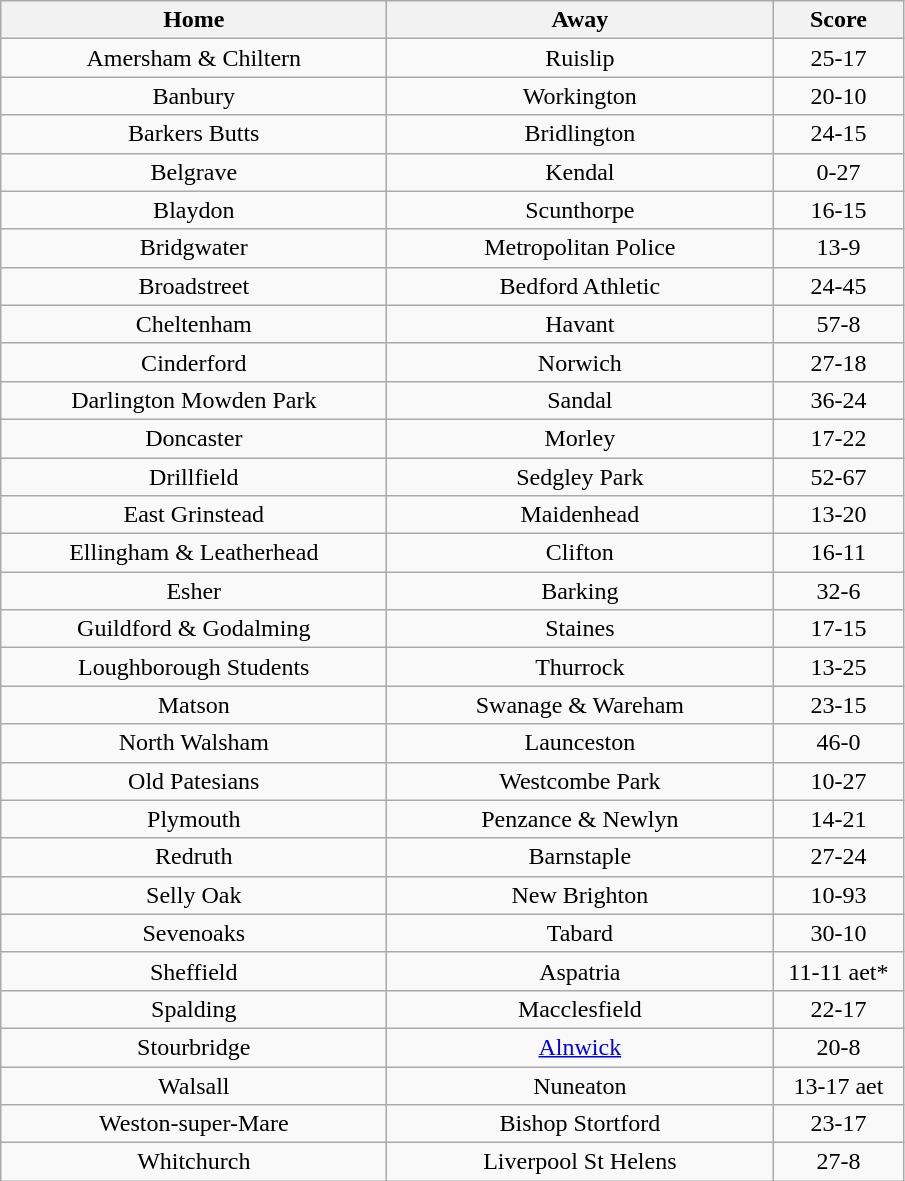<table class="wikitable" style="text-align: center">
<tr>
<th width=250>Home</th>
<th width=250>Away</th>
<th width=80>Score</th>
</tr>
<tr>
<td>Amersham & Chiltern</td>
<td>Ruislip</td>
<td>25-17</td>
</tr>
<tr>
<td>Banbury</td>
<td>Workington</td>
<td>20-10</td>
</tr>
<tr>
<td>Barkers Butts</td>
<td>Bridlington</td>
<td>24-15</td>
</tr>
<tr>
<td>Belgrave</td>
<td>Kendal</td>
<td>0-27</td>
</tr>
<tr>
<td>Blaydon</td>
<td>Scunthorpe</td>
<td>16-15</td>
</tr>
<tr>
<td>Bridgwater</td>
<td>Metropolitan Police</td>
<td>13-9</td>
</tr>
<tr>
<td>Broadstreet</td>
<td>Bedford Athletic</td>
<td>24-45</td>
</tr>
<tr>
<td>Cheltenham</td>
<td>Havant</td>
<td>57-8</td>
</tr>
<tr>
<td>Cinderford</td>
<td>Norwich</td>
<td>27-18</td>
</tr>
<tr>
<td>Darlington Mowden Park</td>
<td>Sandal</td>
<td>36-24</td>
</tr>
<tr>
<td>Doncaster</td>
<td>Morley</td>
<td>17-22</td>
</tr>
<tr>
<td>Drillfield</td>
<td>Sedgley Park</td>
<td>52-67</td>
</tr>
<tr>
<td>East Grinstead</td>
<td>Maidenhead</td>
<td>13-20</td>
</tr>
<tr>
<td>Ellingham & Leatherhead</td>
<td>Clifton</td>
<td>16-11</td>
</tr>
<tr>
<td>Esher</td>
<td>Barking</td>
<td>32-6</td>
</tr>
<tr>
<td>Guildford & Godalming</td>
<td>Staines</td>
<td>17-15</td>
</tr>
<tr>
<td>Loughborough Students</td>
<td>Thurrock</td>
<td>13-25</td>
</tr>
<tr>
<td>Matson</td>
<td>Swanage & Wareham</td>
<td>23-15</td>
</tr>
<tr>
<td>North Walsham</td>
<td>Launceston</td>
<td>46-0</td>
</tr>
<tr>
<td>Old Patesians</td>
<td>Westcombe Park</td>
<td>10-27</td>
</tr>
<tr>
<td>Plymouth</td>
<td>Penzance & Newlyn</td>
<td>14-21</td>
</tr>
<tr>
<td>Redruth</td>
<td>Barnstaple</td>
<td>27-24</td>
</tr>
<tr>
<td>Selly Oak</td>
<td>New Brighton</td>
<td>10-93</td>
</tr>
<tr>
<td>Sevenoaks</td>
<td>Tabard</td>
<td>30-10</td>
</tr>
<tr>
<td>Sheffield</td>
<td>Aspatria</td>
<td>11-11 aet*</td>
</tr>
<tr>
<td>Spalding</td>
<td>Macclesfield</td>
<td>22-17</td>
</tr>
<tr>
<td>Stourbridge</td>
<td><a href='#'>Alnwick</a></td>
<td>20-8</td>
</tr>
<tr>
<td>Walsall</td>
<td>Nuneaton</td>
<td>13-17 aet</td>
</tr>
<tr>
<td>Weston-super-Mare</td>
<td>Bishop Stortford</td>
<td>23-17</td>
</tr>
<tr>
<td>Whitchurch</td>
<td>Liverpool St Helens</td>
<td>27-8</td>
</tr>
</table>
